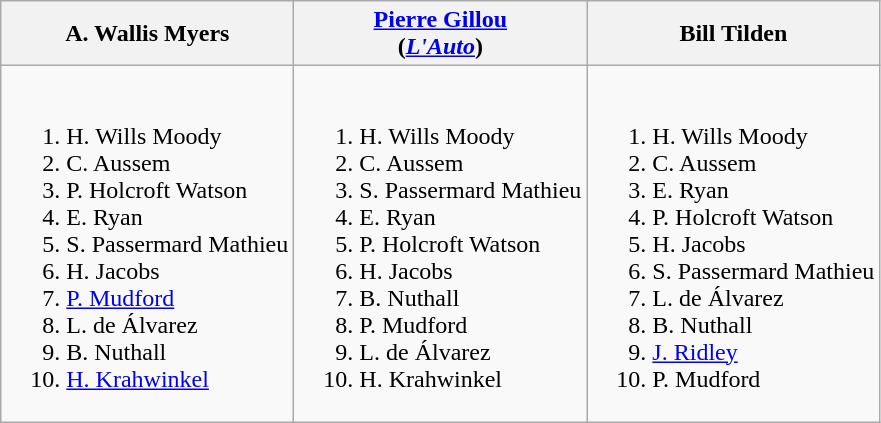<table class="wikitable">
<tr>
<th>A. Wallis Myers</th>
<th><a href='#'>Pierre Gillou</a><br>(<em><a href='#'>L'Auto</a></em>)</th>
<th>Bill Tilden</th>
</tr>
<tr style="vertical-align: top;">
<td style="white-space: nowrap;"><br><ol><li> H. Wills Moody</li><li> C. Aussem</li><li> P. Holcroft Watson</li><li> E. Ryan</li><li> S. Passermard Mathieu</li><li> H. Jacobs</li><li> <a href='#'>P. Mudford</a></li><li> L. de Álvarez</li><li> B. Nuthall</li><li> <a href='#'>H. Krahwinkel</a></li></ol></td>
<td style="white-space: nowrap;"><br><ol><li> H. Wills Moody</li><li> C. Aussem</li><li> S. Passermard Mathieu</li><li> E. Ryan</li><li> P. Holcroft Watson</li><li> H. Jacobs</li><li> B. Nuthall</li><li> P. Mudford</li><li> L. de Álvarez</li><li> H. Krahwinkel</li></ol></td>
<td style="white-space: nowrap;"><br><ol><li> H. Wills Moody</li><li> C. Aussem</li><li> E. Ryan</li><li> P. Holcroft Watson</li><li> H. Jacobs</li><li> S. Passermard Mathieu</li><li> L. de Álvarez</li><li> B. Nuthall</li><li> <a href='#'>J. Ridley</a></li><li> P. Mudford</li></ol></td>
</tr>
</table>
